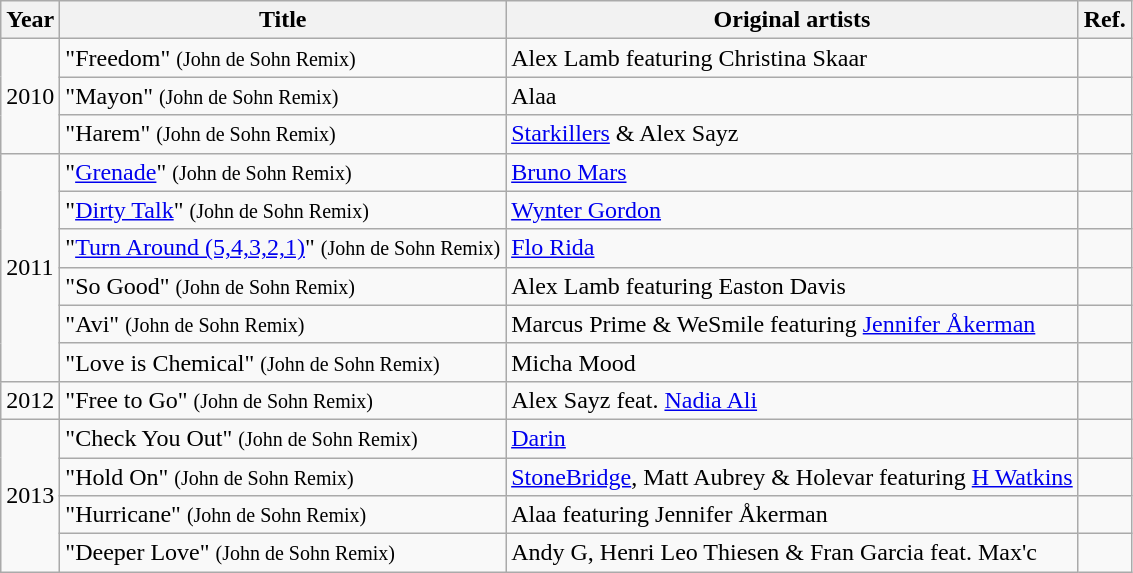<table class="wikitable">
<tr>
<th>Year</th>
<th>Title</th>
<th>Original artists</th>
<th>Ref.</th>
</tr>
<tr>
<td rowspan="3">2010</td>
<td>"Freedom" <small>(John de Sohn Remix)</small></td>
<td>Alex Lamb featuring Christina Skaar</td>
<td></td>
</tr>
<tr>
<td>"Mayon" <small>(John de Sohn Remix)</small></td>
<td>Alaa</td>
<td></td>
</tr>
<tr>
<td>"Harem" <small>(John de Sohn Remix)</small></td>
<td><a href='#'>Starkillers</a> & Alex Sayz</td>
<td></td>
</tr>
<tr>
<td rowspan="6">2011</td>
<td>"<a href='#'>Grenade</a>" <small>(John de Sohn Remix)</small></td>
<td><a href='#'>Bruno Mars</a></td>
<td></td>
</tr>
<tr>
<td>"<a href='#'>Dirty Talk</a>" <small>(John de Sohn Remix)</small></td>
<td><a href='#'>Wynter Gordon</a></td>
<td></td>
</tr>
<tr>
<td>"<a href='#'>Turn Around (5,4,3,2,1)</a>" <small>(John de Sohn Remix)</small></td>
<td><a href='#'>Flo Rida</a></td>
<td></td>
</tr>
<tr>
<td>"So Good" <small>(John de Sohn Remix)</small></td>
<td>Alex Lamb featuring Easton Davis</td>
<td></td>
</tr>
<tr>
<td>"Avi" <small>(John de Sohn Remix)</small></td>
<td>Marcus Prime & WeSmile featuring <a href='#'>Jennifer Åkerman</a></td>
<td></td>
</tr>
<tr>
<td>"Love is Chemical" <small>(John de Sohn Remix)</small></td>
<td>Micha Mood</td>
<td></td>
</tr>
<tr>
<td>2012</td>
<td>"Free to Go" <small>(John de Sohn Remix)</small></td>
<td>Alex Sayz feat. <a href='#'>Nadia Ali</a></td>
<td></td>
</tr>
<tr>
<td rowspan="4">2013</td>
<td>"Check You Out" <small>(John de Sohn Remix)</small></td>
<td><a href='#'>Darin</a></td>
<td></td>
</tr>
<tr>
<td>"Hold On" <small>(John de Sohn Remix)</small></td>
<td><a href='#'>StoneBridge</a>, Matt Aubrey & Holevar featuring <a href='#'>H Watkins</a></td>
<td></td>
</tr>
<tr>
<td>"Hurricane" <small>(John de Sohn Remix)</small></td>
<td>Alaa featuring Jennifer Åkerman</td>
<td></td>
</tr>
<tr>
<td>"Deeper Love" <small>(John de Sohn Remix)</small></td>
<td>Andy G, Henri Leo Thiesen & Fran Garcia feat. Max'c</td>
<td></td>
</tr>
</table>
